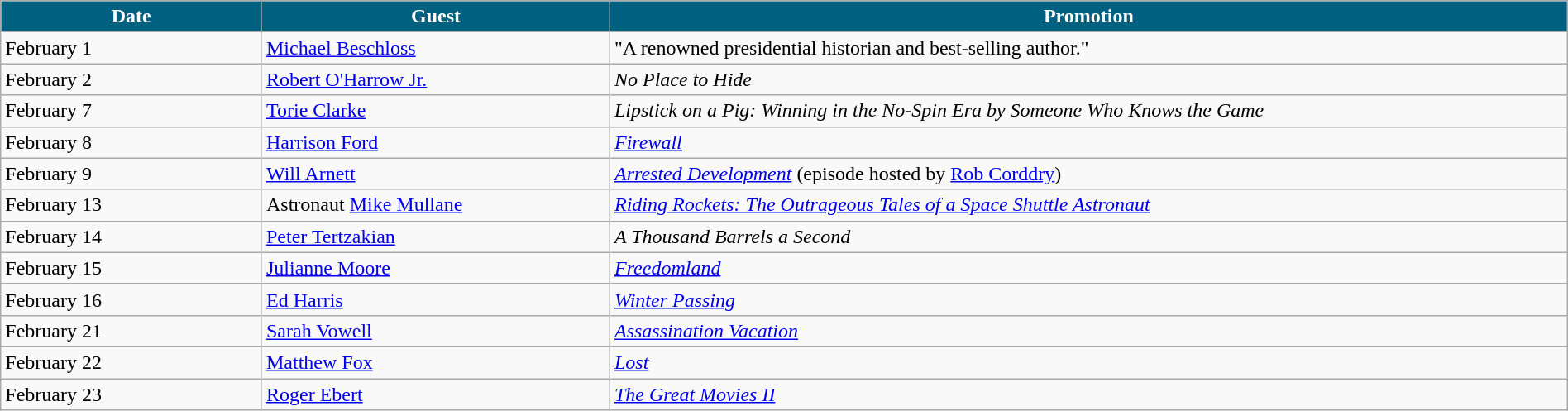<table class="wikitable" width="100%">
<tr bgcolor="#CCCCCC">
<th width="15%" style="background:#006080; color:#FFFFFF">Date</th>
<th width="20%" style="background:#006080; color:#FFFFFF">Guest</th>
<th width="55%" style="background:#006080; color:#FFFFFF">Promotion</th>
</tr>
<tr>
<td>February 1</td>
<td><a href='#'>Michael Beschloss</a></td>
<td>"A renowned presidential historian and best-selling author."</td>
</tr>
<tr>
<td>February 2</td>
<td><a href='#'>Robert O'Harrow Jr.</a></td>
<td><em>No Place to Hide</em></td>
</tr>
<tr>
<td>February 7</td>
<td><a href='#'>Torie Clarke</a></td>
<td><em>Lipstick on a Pig: Winning in the No-Spin Era by Someone Who Knows the Game</em></td>
</tr>
<tr>
<td>February 8</td>
<td><a href='#'>Harrison Ford</a></td>
<td><em><a href='#'>Firewall</a></em></td>
</tr>
<tr>
<td>February 9</td>
<td><a href='#'>Will Arnett</a></td>
<td><em><a href='#'>Arrested Development</a></em> (episode hosted by <a href='#'>Rob Corddry</a>)</td>
</tr>
<tr>
<td>February 13</td>
<td>Astronaut <a href='#'>Mike Mullane</a></td>
<td><em><a href='#'>Riding Rockets: The Outrageous Tales of a Space Shuttle Astronaut</a></em></td>
</tr>
<tr>
<td>February 14</td>
<td><a href='#'>Peter Tertzakian</a></td>
<td><em>A Thousand Barrels a Second</em></td>
</tr>
<tr>
<td>February 15</td>
<td><a href='#'>Julianne Moore</a></td>
<td><em><a href='#'>Freedomland</a></em></td>
</tr>
<tr>
<td>February 16</td>
<td><a href='#'>Ed Harris</a></td>
<td><em><a href='#'>Winter Passing</a></em></td>
</tr>
<tr>
<td>February 21</td>
<td><a href='#'>Sarah Vowell</a></td>
<td><em><a href='#'>Assassination Vacation</a></em></td>
</tr>
<tr>
<td>February 22</td>
<td><a href='#'>Matthew Fox</a></td>
<td><em><a href='#'>Lost</a></em></td>
</tr>
<tr>
<td>February 23</td>
<td><a href='#'>Roger Ebert</a></td>
<td><em><a href='#'>The Great Movies II</a></em></td>
</tr>
</table>
